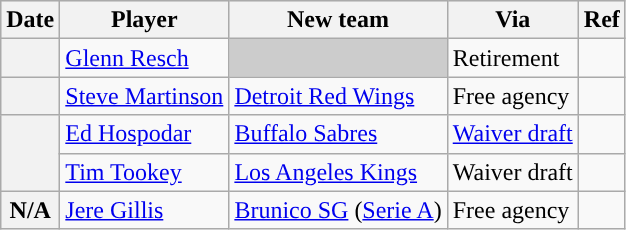<table class="wikitable plainrowheaders">
<tr style="background:#ddd; text-align:center;">
<th>Date</th>
<th>Player</th>
<th>New team</th>
<th>Via</th>
<th>Ref</th>
</tr>
<tr>
<th scope="row"></th>
<td><a href='#'>Glenn Resch</a></td>
<td style="background:#ccc"></td>
<td>Retirement</td>
<td></td>
</tr>
<tr>
<th scope="row"></th>
<td><a href='#'>Steve Martinson</a></td>
<td><a href='#'>Detroit Red Wings</a></td>
<td>Free agency</td>
<td></td>
</tr>
<tr>
<th scope="row" rowspan="2"></th>
<td><a href='#'>Ed Hospodar</a></td>
<td><a href='#'>Buffalo Sabres</a></td>
<td><a href='#'>Waiver draft</a></td>
<td></td>
</tr>
<tr>
<td><a href='#'>Tim Tookey</a></td>
<td><a href='#'>Los Angeles Kings</a></td>
<td>Waiver draft</td>
<td></td>
</tr>
<tr>
<th scope="row">N/A</th>
<td><a href='#'>Jere Gillis</a></td>
<td><a href='#'>Brunico SG</a> (<a href='#'>Serie A</a>)</td>
<td>Free agency</td>
<td></td>
</tr>
</table>
